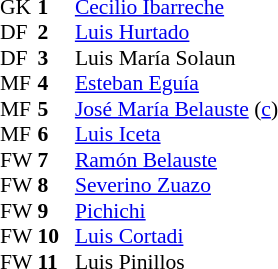<table style="font-size: 90%" cellspacing="0" cellpadding="0" align=center>
<tr>
<td colspan="4"></td>
</tr>
<tr>
<th width=25></th>
<th width=25></th>
</tr>
<tr>
<td>GK</td>
<td><strong>1</strong></td>
<td> <a href='#'>Cecilio Ibarreche</a></td>
</tr>
<tr>
<td>DF</td>
<td><strong>2</strong></td>
<td> <a href='#'>Luis Hurtado</a></td>
</tr>
<tr>
<td>DF</td>
<td><strong>3</strong></td>
<td> Luis María Solaun</td>
</tr>
<tr>
<td>MF</td>
<td><strong>4</strong></td>
<td> <a href='#'>Esteban Eguía</a></td>
</tr>
<tr>
<td>MF</td>
<td><strong>5</strong></td>
<td> <a href='#'>José María Belauste</a> (<a href='#'>c</a>)</td>
</tr>
<tr>
<td>MF</td>
<td><strong>6</strong></td>
<td> <a href='#'>Luis Iceta</a></td>
</tr>
<tr>
<td>FW</td>
<td><strong>7</strong></td>
<td> <a href='#'>Ramón Belauste</a></td>
</tr>
<tr>
<td>FW</td>
<td><strong>8</strong></td>
<td> <a href='#'>Severino Zuazo</a></td>
</tr>
<tr>
<td>FW</td>
<td><strong>9</strong></td>
<td> <a href='#'>Pichichi</a></td>
</tr>
<tr>
<td>FW</td>
<td><strong>10</strong></td>
<td> <a href='#'>Luis Cortadi</a></td>
</tr>
<tr>
<td>FW</td>
<td><strong>11</strong></td>
<td> Luis Pinillos</td>
</tr>
</table>
